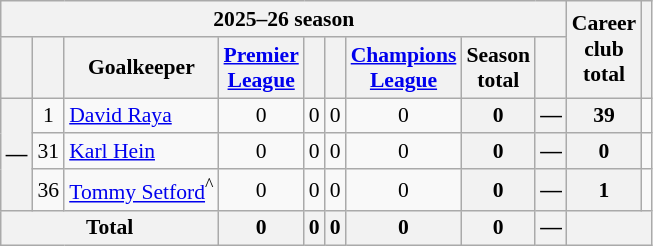<table class="wikitable sortable" style="text-align:center; font-size:90%;">
<tr>
<th colspan="9">2025–26 season</th>
<th rowspan="2">Career<br>club<br>total</th>
<th rowspan="2" class="unsortable"></th>
</tr>
<tr>
<th></th>
<th></th>
<th>Goalkeeper</th>
<th><a href='#'>Premier<br>League</a></th>
<th></th>
<th></th>
<th><a href='#'>Champions<br>League</a></th>
<th>Season<br>total</th>
<th></th>
</tr>
<tr>
<th rowspan="3">—</th>
<td>1</td>
<td style="text-align:left;" data-sort-value="Raya"> <a href='#'>David Raya</a></td>
<td>0</td>
<td>0</td>
<td>0</td>
<td>0</td>
<th>0</th>
<th>—</th>
<th>39</th>
<td></td>
</tr>
<tr>
<td>31</td>
<td style="text-align:left;" data-sort-value="Hein"> <a href='#'>Karl Hein</a></td>
<td>0</td>
<td>0</td>
<td>0</td>
<td>0</td>
<th>0</th>
<th>—</th>
<th>0</th>
<td></td>
</tr>
<tr>
<td>36</td>
<td style="text-align:left;" data-sort-value="Setf"> <a href='#'>Tommy Setford</a><sup>^</sup></td>
<td>0</td>
<td>0</td>
<td>0</td>
<td>0</td>
<th>0</th>
<th>—</th>
<th>1</th>
<td></td>
</tr>
<tr>
<th colspan="3">Total</th>
<th>0</th>
<th>0</th>
<th>0</th>
<th>0</th>
<th>0</th>
<th>—</th>
<th colspan="2"></th>
</tr>
</table>
